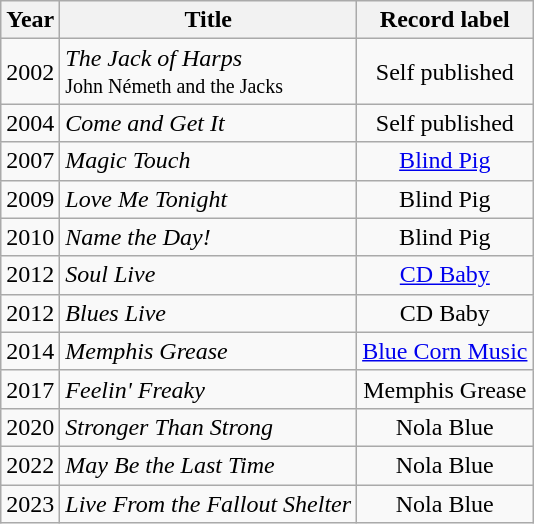<table class="wikitable sortable">
<tr>
<th>Year</th>
<th>Title</th>
<th>Record label</th>
</tr>
<tr>
<td>2002</td>
<td><em>The Jack of Harps</em><br><small>John Németh and the Jacks</small></td>
<td style="text-align:center;">Self published</td>
</tr>
<tr>
<td>2004</td>
<td><em>Come and Get It</em></td>
<td style="text-align:center;">Self published</td>
</tr>
<tr>
<td>2007</td>
<td><em>Magic Touch</em></td>
<td style="text-align:center;"><a href='#'>Blind Pig</a></td>
</tr>
<tr>
<td>2009</td>
<td><em>Love Me Tonight</em></td>
<td style="text-align:center;">Blind Pig</td>
</tr>
<tr>
<td>2010</td>
<td><em>Name the Day!</em></td>
<td style="text-align:center;">Blind Pig</td>
</tr>
<tr>
<td>2012</td>
<td><em>Soul Live</em></td>
<td style="text-align:center;"><a href='#'>CD Baby</a></td>
</tr>
<tr>
<td>2012</td>
<td><em>Blues Live</em></td>
<td style="text-align:center;">CD Baby</td>
</tr>
<tr>
<td>2014</td>
<td><em>Memphis Grease</em></td>
<td style="text-align:center;"><a href='#'>Blue Corn Music</a></td>
</tr>
<tr>
<td>2017</td>
<td><em>Feelin' Freaky</em></td>
<td style="text-align:center;">Memphis Grease</td>
</tr>
<tr>
<td>2020</td>
<td><em>Stronger Than Strong</em></td>
<td style="text-align:center;">Nola Blue</td>
</tr>
<tr>
<td>2022</td>
<td><em>May Be the Last Time</em></td>
<td style="text-align:center;">Nola Blue</td>
</tr>
<tr>
<td>2023</td>
<td><em>Live From the Fallout Shelter</em></td>
<td style="text-align:center;">Nola Blue</td>
</tr>
</table>
